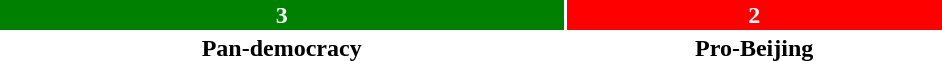<table style="width:50%; text-align:center;">
<tr style="color:white;">
<td style="background:green; width:60%;"><strong>3</strong></td>
<td style="background:red; width:40%;"><strong>2</strong></td>
</tr>
<tr>
<td><span><strong>Pan-democracy</strong></span></td>
<td><span><strong>Pro-Beijing</strong></span></td>
</tr>
</table>
